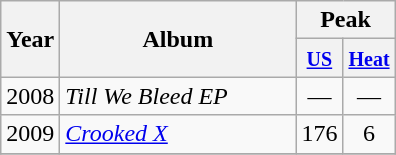<table class="wikitable" style="text-align:center;">
<tr>
<th rowspan="2">Year</th>
<th rowspan="2">Album</th>
<th colspan="2">Peak</th>
</tr>
<tr>
<th><small><a href='#'>US</a></small></th>
<th><small><a href='#'>Heat</a></small></th>
</tr>
<tr>
<td>2008</td>
<td align="left" width="150px"><em>Till We Bleed EP</em></td>
<td>—</td>
<td>—</td>
</tr>
<tr>
<td>2009</td>
<td align="left" width="150px"><em><a href='#'>Crooked X</a></em></td>
<td>176</td>
<td>6</td>
</tr>
<tr>
</tr>
</table>
